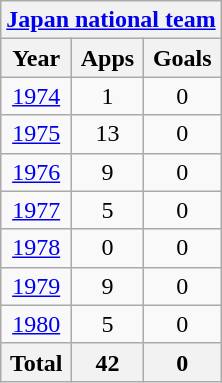<table class="wikitable" style="text-align:center">
<tr>
<th colspan=3><a href='#'>Japan national team</a></th>
</tr>
<tr>
<th>Year</th>
<th>Apps</th>
<th>Goals</th>
</tr>
<tr>
<td><a href='#'>1974</a></td>
<td>1</td>
<td>0</td>
</tr>
<tr>
<td><a href='#'>1975</a></td>
<td>13</td>
<td>0</td>
</tr>
<tr>
<td><a href='#'>1976</a></td>
<td>9</td>
<td>0</td>
</tr>
<tr>
<td><a href='#'>1977</a></td>
<td>5</td>
<td>0</td>
</tr>
<tr>
<td><a href='#'>1978</a></td>
<td>0</td>
<td>0</td>
</tr>
<tr>
<td><a href='#'>1979</a></td>
<td>9</td>
<td>0</td>
</tr>
<tr>
<td><a href='#'>1980</a></td>
<td>5</td>
<td>0</td>
</tr>
<tr>
<th>Total</th>
<th>42</th>
<th>0</th>
</tr>
</table>
